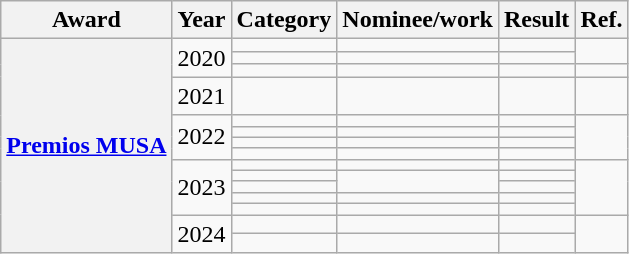<table class="wikitable plainrowheaders">
<tr>
<th>Award</th>
<th>Year</th>
<th>Category</th>
<th>Nominee/work</th>
<th>Result</th>
<th>Ref.</th>
</tr>
<tr>
<th rowspan="15" scope="row"><a href='#'>Premios MUSA</a></th>
<td rowspan="3">2020</td>
<td></td>
<td></td>
<td></td>
<td rowspan="2"></td>
</tr>
<tr>
<td></td>
<td></td>
<td></td>
</tr>
<tr>
<td></td>
<td></td>
<td></td>
<td></td>
</tr>
<tr>
<td>2021</td>
<td></td>
<td></td>
<td></td>
<td></td>
</tr>
<tr>
<td rowspan="4">2022</td>
<td></td>
<td></td>
<td></td>
<td rowspan="4"></td>
</tr>
<tr>
<td></td>
<td></td>
<td></td>
</tr>
<tr>
<td></td>
<td></td>
<td></td>
</tr>
<tr>
<td></td>
<td></td>
<td></td>
</tr>
<tr>
<td rowspan="5">2023</td>
<td></td>
<td></td>
<td></td>
<td rowspan="5"></td>
</tr>
<tr>
<td></td>
<td rowspan="2"></td>
<td></td>
</tr>
<tr>
<td></td>
<td></td>
</tr>
<tr>
<td></td>
<td></td>
<td></td>
</tr>
<tr>
<td></td>
<td></td>
<td></td>
</tr>
<tr>
<td rowspan="2">2024</td>
<td></td>
<td></td>
<td></td>
<td rowspan="2"></td>
</tr>
<tr>
<td></td>
<td></td>
<td></td>
</tr>
</table>
